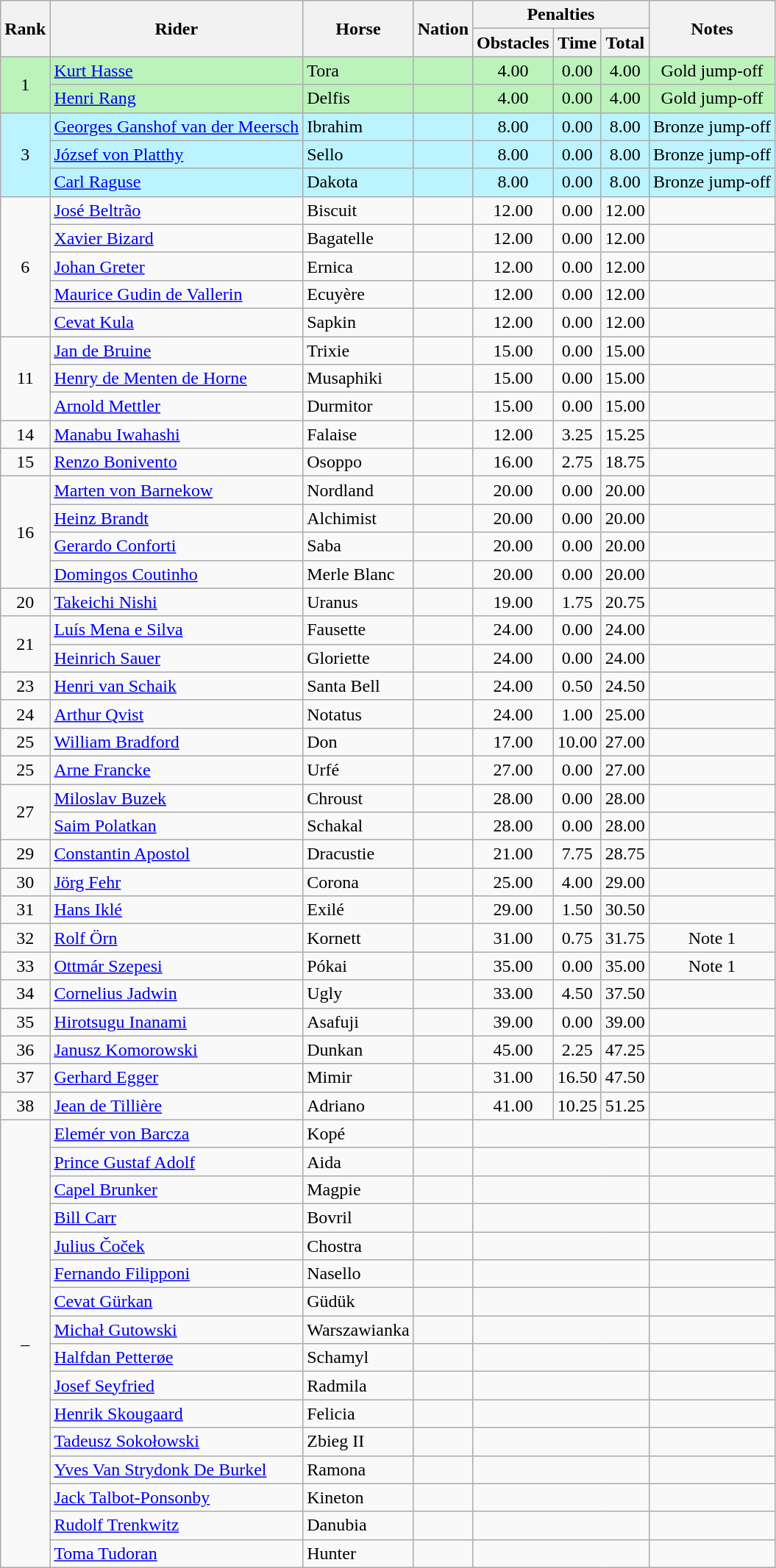<table class="wikitable sortable" style="text-align:center">
<tr>
<th rowspan=2>Rank</th>
<th rowspan=2>Rider</th>
<th rowspan=2>Horse</th>
<th rowspan=2>Nation</th>
<th colspan=3>Penalties</th>
<th rowspan=2>Notes</th>
</tr>
<tr>
<th>Obstacles</th>
<th>Time</th>
<th>Total</th>
</tr>
<tr style="background:#bbf3bb;">
<td rowspan=2>1</td>
<td align=left><a href='#'>Kurt Hasse</a></td>
<td align=left>Tora</td>
<td align=left></td>
<td>4.00</td>
<td>0.00</td>
<td>4.00</td>
<td>Gold jump-off</td>
</tr>
<tr style="background:#bbf3bb;">
<td align=left><a href='#'>Henri Rang</a></td>
<td align=left>Delfis</td>
<td align=left></td>
<td>4.00</td>
<td>0.00</td>
<td>4.00</td>
<td>Gold jump-off</td>
</tr>
<tr bgcolor=bbf3ff>
<td rowspan=3>3</td>
<td align=left><a href='#'>Georges Ganshof van der Meersch</a></td>
<td align=left>Ibrahim</td>
<td align=left></td>
<td>8.00</td>
<td>0.00</td>
<td>8.00</td>
<td>Bronze jump-off</td>
</tr>
<tr bgcolor=bbf3ff>
<td align=left><a href='#'>József von Platthy</a></td>
<td align=left>Sello</td>
<td align=left></td>
<td>8.00</td>
<td>0.00</td>
<td>8.00</td>
<td>Bronze jump-off</td>
</tr>
<tr bgcolor=bbf3ff>
<td align=left><a href='#'>Carl Raguse</a></td>
<td align=left>Dakota</td>
<td align=left></td>
<td>8.00</td>
<td>0.00</td>
<td>8.00</td>
<td>Bronze jump-off</td>
</tr>
<tr>
<td rowspan=5>6</td>
<td align=left><a href='#'>José Beltrão</a></td>
<td align=left>Biscuit</td>
<td align=left></td>
<td>12.00</td>
<td>0.00</td>
<td>12.00</td>
<td></td>
</tr>
<tr>
<td align=left><a href='#'>Xavier Bizard</a></td>
<td align=left>Bagatelle</td>
<td align=left></td>
<td>12.00</td>
<td>0.00</td>
<td>12.00</td>
<td></td>
</tr>
<tr>
<td align=left><a href='#'>Johan Greter</a></td>
<td align=left>Ernica</td>
<td align=left></td>
<td>12.00</td>
<td>0.00</td>
<td>12.00</td>
<td></td>
</tr>
<tr>
<td align=left><a href='#'>Maurice Gudin de Vallerin</a></td>
<td align=left>Ecuyère</td>
<td align=left></td>
<td>12.00</td>
<td>0.00</td>
<td>12.00</td>
<td></td>
</tr>
<tr>
<td align=left><a href='#'>Cevat Kula</a></td>
<td align=left>Sapkin</td>
<td align=left></td>
<td>12.00</td>
<td>0.00</td>
<td>12.00</td>
<td></td>
</tr>
<tr>
<td rowspan=3>11</td>
<td align=left><a href='#'>Jan de Bruine</a></td>
<td align=left>Trixie</td>
<td align=left></td>
<td>15.00</td>
<td>0.00</td>
<td>15.00</td>
<td></td>
</tr>
<tr>
<td align=left><a href='#'>Henry de Menten de Horne</a></td>
<td align=left>Musaphiki</td>
<td align=left></td>
<td>15.00</td>
<td>0.00</td>
<td>15.00</td>
<td></td>
</tr>
<tr>
<td align=left><a href='#'>Arnold Mettler</a></td>
<td align=left>Durmitor</td>
<td align=left></td>
<td>15.00</td>
<td>0.00</td>
<td>15.00</td>
<td></td>
</tr>
<tr>
<td>14</td>
<td align=left><a href='#'>Manabu Iwahashi</a></td>
<td align=left>Falaise</td>
<td align=left></td>
<td>12.00</td>
<td>3.25</td>
<td>15.25</td>
<td></td>
</tr>
<tr>
<td>15</td>
<td align=left><a href='#'>Renzo Bonivento</a></td>
<td align=left>Osoppo</td>
<td align=left></td>
<td>16.00</td>
<td>2.75</td>
<td>18.75</td>
<td></td>
</tr>
<tr>
<td rowspan=4>16</td>
<td align=left><a href='#'>Marten von Barnekow</a></td>
<td align=left>Nordland</td>
<td align=left></td>
<td>20.00</td>
<td>0.00</td>
<td>20.00</td>
<td></td>
</tr>
<tr>
<td align=left><a href='#'>Heinz Brandt</a></td>
<td align=left>Alchimist</td>
<td align=left></td>
<td>20.00</td>
<td>0.00</td>
<td>20.00</td>
<td></td>
</tr>
<tr>
<td align=left><a href='#'>Gerardo Conforti</a></td>
<td align=left>Saba</td>
<td align=left></td>
<td>20.00</td>
<td>0.00</td>
<td>20.00</td>
<td></td>
</tr>
<tr>
<td align=left><a href='#'>Domingos Coutinho</a></td>
<td align=left>Merle Blanc</td>
<td align=left></td>
<td>20.00</td>
<td>0.00</td>
<td>20.00</td>
<td></td>
</tr>
<tr>
<td>20</td>
<td align=left><a href='#'>Takeichi Nishi</a></td>
<td align=left>Uranus</td>
<td align=left></td>
<td>19.00</td>
<td>1.75</td>
<td>20.75</td>
<td></td>
</tr>
<tr>
<td rowspan=2>21</td>
<td align=left><a href='#'>Luís Mena e Silva</a></td>
<td align=left>Fausette</td>
<td align=left></td>
<td>24.00</td>
<td>0.00</td>
<td>24.00</td>
<td></td>
</tr>
<tr>
<td align=left><a href='#'>Heinrich Sauer</a></td>
<td align=left>Gloriette</td>
<td align=left></td>
<td>24.00</td>
<td>0.00</td>
<td>24.00</td>
<td></td>
</tr>
<tr>
<td>23</td>
<td align=left><a href='#'>Henri van Schaik</a></td>
<td align=left>Santa Bell</td>
<td align=left></td>
<td>24.00</td>
<td>0.50</td>
<td>24.50</td>
<td></td>
</tr>
<tr>
<td>24</td>
<td align=left><a href='#'>Arthur Qvist</a></td>
<td align=left>Notatus</td>
<td align=left></td>
<td>24.00</td>
<td>1.00</td>
<td>25.00</td>
<td></td>
</tr>
<tr>
<td>25</td>
<td align=left><a href='#'>William Bradford</a></td>
<td align=left>Don</td>
<td align=left></td>
<td>17.00</td>
<td>10.00</td>
<td>27.00</td>
<td></td>
</tr>
<tr>
<td>25</td>
<td align=left><a href='#'>Arne Francke</a></td>
<td align=left>Urfé</td>
<td align=left></td>
<td>27.00</td>
<td>0.00</td>
<td>27.00</td>
<td></td>
</tr>
<tr>
<td rowspan=2>27</td>
<td align=left><a href='#'>Miloslav Buzek</a></td>
<td align=left>Chroust</td>
<td align=left></td>
<td>28.00</td>
<td>0.00</td>
<td>28.00</td>
<td></td>
</tr>
<tr>
<td align=left><a href='#'>Saim Polatkan</a></td>
<td align=left>Schakal</td>
<td align=left></td>
<td>28.00</td>
<td>0.00</td>
<td>28.00</td>
<td></td>
</tr>
<tr>
<td>29</td>
<td align=left><a href='#'>Constantin Apostol</a></td>
<td align=left>Dracustie</td>
<td align=left></td>
<td>21.00</td>
<td>7.75</td>
<td>28.75</td>
<td></td>
</tr>
<tr>
<td>30</td>
<td align=left><a href='#'>Jörg Fehr</a></td>
<td align=left>Corona</td>
<td align=left></td>
<td>25.00</td>
<td>4.00</td>
<td>29.00</td>
<td></td>
</tr>
<tr>
<td>31</td>
<td align=left><a href='#'>Hans Iklé</a></td>
<td align=left>Exilé</td>
<td align=left></td>
<td>29.00</td>
<td>1.50</td>
<td>30.50</td>
<td></td>
</tr>
<tr>
<td>32</td>
<td align=left><a href='#'>Rolf Örn</a></td>
<td align=left>Kornett</td>
<td align=left></td>
<td>31.00</td>
<td>0.75</td>
<td>31.75</td>
<td>Note 1</td>
</tr>
<tr>
<td>33</td>
<td align=left><a href='#'>Ottmár Szepesi</a></td>
<td align=left>Pókai</td>
<td align=left></td>
<td>35.00</td>
<td>0.00</td>
<td>35.00</td>
<td>Note 1</td>
</tr>
<tr>
<td>34</td>
<td align=left><a href='#'>Cornelius Jadwin</a></td>
<td align=left>Ugly</td>
<td align=left></td>
<td>33.00</td>
<td>4.50</td>
<td>37.50</td>
<td></td>
</tr>
<tr>
<td>35</td>
<td align=left><a href='#'>Hirotsugu Inanami</a></td>
<td align=left>Asafuji</td>
<td align=left></td>
<td>39.00</td>
<td>0.00</td>
<td>39.00</td>
<td></td>
</tr>
<tr>
<td>36</td>
<td align=left><a href='#'>Janusz Komorowski</a></td>
<td align=left>Dunkan</td>
<td align=left></td>
<td>45.00</td>
<td>2.25</td>
<td>47.25</td>
<td></td>
</tr>
<tr>
<td>37</td>
<td align=left><a href='#'>Gerhard Egger</a></td>
<td align=left>Mimir</td>
<td align=left></td>
<td>31.00</td>
<td>16.50</td>
<td>47.50</td>
<td></td>
</tr>
<tr>
<td>38</td>
<td align=left><a href='#'>Jean de Tillière</a></td>
<td align=left>Adriano</td>
<td align=left></td>
<td>41.00</td>
<td>10.25</td>
<td>51.25</td>
<td></td>
</tr>
<tr>
<td rowspan=16>–</td>
<td align=left><a href='#'>Elemér von Barcza</a></td>
<td align=left>Kopé</td>
<td align=left></td>
<td colspan=3></td>
<td></td>
</tr>
<tr>
<td align=left><a href='#'>Prince Gustaf Adolf</a></td>
<td align=left>Aida</td>
<td align=left></td>
<td colspan=3></td>
<td></td>
</tr>
<tr>
<td align=left><a href='#'>Capel Brunker</a></td>
<td align=left>Magpie</td>
<td align=left></td>
<td colspan=3></td>
<td></td>
</tr>
<tr>
<td align=left><a href='#'>Bill Carr</a></td>
<td align=left>Bovril</td>
<td align=left></td>
<td colspan=3></td>
<td></td>
</tr>
<tr>
<td align=left><a href='#'>Julius Čoček</a></td>
<td align=left>Chostra</td>
<td align=left></td>
<td colspan=3></td>
<td></td>
</tr>
<tr>
<td align=left><a href='#'>Fernando Filipponi</a></td>
<td align=left>Nasello</td>
<td align=left></td>
<td colspan=3></td>
<td></td>
</tr>
<tr>
<td align=left><a href='#'>Cevat Gürkan</a></td>
<td align=left>Güdük</td>
<td align=left></td>
<td colspan=3></td>
<td></td>
</tr>
<tr>
<td align=left><a href='#'>Michał Gutowski</a></td>
<td align=left>Warszawianka</td>
<td align=left></td>
<td colspan=3></td>
<td></td>
</tr>
<tr>
<td align=left><a href='#'>Halfdan Petterøe</a></td>
<td align=left>Schamyl</td>
<td align=left></td>
<td colspan=3></td>
<td></td>
</tr>
<tr>
<td align=left><a href='#'>Josef Seyfried</a></td>
<td align=left>Radmila</td>
<td align=left></td>
<td colspan=3></td>
<td></td>
</tr>
<tr>
<td align=left><a href='#'>Henrik Skougaard</a></td>
<td align=left>Felicia</td>
<td align=left></td>
<td colspan=3></td>
<td></td>
</tr>
<tr>
<td align=left><a href='#'>Tadeusz Sokołowski</a></td>
<td align=left>Zbieg II</td>
<td align=left></td>
<td colspan=3></td>
<td></td>
</tr>
<tr>
<td align=left><a href='#'>Yves Van Strydonk De Burkel</a></td>
<td align=left>Ramona</td>
<td align=left></td>
<td colspan=3></td>
<td></td>
</tr>
<tr>
<td align=left><a href='#'>Jack Talbot-Ponsonby</a></td>
<td align=left>Kineton</td>
<td align=left></td>
<td colspan=3></td>
<td></td>
</tr>
<tr>
<td align=left><a href='#'>Rudolf Trenkwitz</a></td>
<td align=left>Danubia</td>
<td align=left></td>
<td colspan=3></td>
<td></td>
</tr>
<tr>
<td align=left><a href='#'>Toma Tudoran</a></td>
<td align=left>Hunter</td>
<td align=left></td>
<td colspan=3></td>
<td></td>
</tr>
</table>
